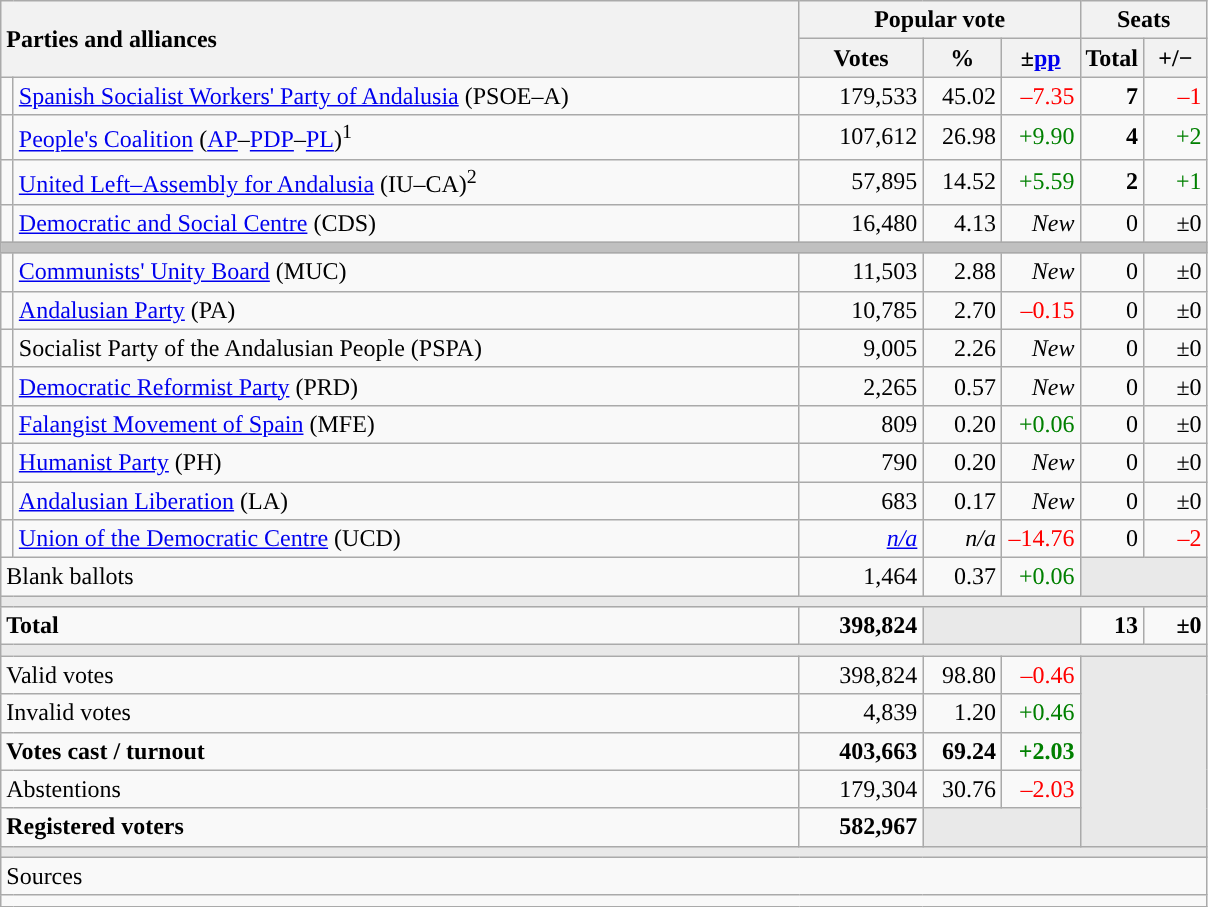<table class="wikitable" style="text-align:right;">
<tr>
<th style="text-align:left;" rowspan="2" colspan="2" width="525">Parties and alliances</th>
<th colspan="3">Popular vote</th>
<th colspan="2">Seats</th>
</tr>
<tr>
<th width="75">Votes</th>
<th width="45">%</th>
<th width="45">±<a href='#'>pp</a></th>
<th width="35">Total</th>
<th width="35">+/−</th>
</tr>
<tr>
<td width="1" style="color:inherit;background:"></td>
<td align="left"><a href='#'>Spanish Socialist Workers' Party of Andalusia</a> (PSOE–A)</td>
<td>179,533</td>
<td>45.02</td>
<td style="color:red;">–7.35</td>
<td><strong>7</strong></td>
<td style="color:red;">–1</td>
</tr>
<tr>
<td style="color:inherit;background:"></td>
<td align="left"><a href='#'>People's Coalition</a> (<a href='#'>AP</a>–<a href='#'>PDP</a>–<a href='#'>PL</a>)<sup>1</sup></td>
<td>107,612</td>
<td>26.98</td>
<td style="color:green;">+9.90</td>
<td><strong>4</strong></td>
<td style="color:green;">+2</td>
</tr>
<tr>
<td style="color:inherit;background:"></td>
<td align="left"><a href='#'>United Left–Assembly for Andalusia</a> (IU–CA)<sup>2</sup></td>
<td>57,895</td>
<td>14.52</td>
<td style="color:green;">+5.59</td>
<td><strong>2</strong></td>
<td style="color:green;">+1</td>
</tr>
<tr>
<td style="color:inherit;background:"></td>
<td align="left"><a href='#'>Democratic and Social Centre</a> (CDS)</td>
<td>16,480</td>
<td>4.13</td>
<td><em>New</em></td>
<td>0</td>
<td>±0</td>
</tr>
<tr>
<td colspan="7" bgcolor="#C0C0C0"></td>
</tr>
<tr>
<td style="color:inherit;background:"></td>
<td align="left"><a href='#'>Communists' Unity Board</a> (MUC)</td>
<td>11,503</td>
<td>2.88</td>
<td><em>New</em></td>
<td>0</td>
<td>±0</td>
</tr>
<tr>
<td style="color:inherit;background:"></td>
<td align="left"><a href='#'>Andalusian Party</a> (PA)</td>
<td>10,785</td>
<td>2.70</td>
<td style="color:red;">–0.15</td>
<td>0</td>
<td>±0</td>
</tr>
<tr>
<td style="color:inherit;background:"></td>
<td align="left">Socialist Party of the Andalusian People (PSPA)</td>
<td>9,005</td>
<td>2.26</td>
<td><em>New</em></td>
<td>0</td>
<td>±0</td>
</tr>
<tr>
<td style="color:inherit;background:"></td>
<td align="left"><a href='#'>Democratic Reformist Party</a> (PRD)</td>
<td>2,265</td>
<td>0.57</td>
<td><em>New</em></td>
<td>0</td>
<td>±0</td>
</tr>
<tr>
<td style="color:inherit;background:"></td>
<td align="left"><a href='#'>Falangist Movement of Spain</a> (MFE)</td>
<td>809</td>
<td>0.20</td>
<td style="color:green;">+0.06</td>
<td>0</td>
<td>±0</td>
</tr>
<tr>
<td style="color:inherit;background:"></td>
<td align="left"><a href='#'>Humanist Party</a> (PH)</td>
<td>790</td>
<td>0.20</td>
<td><em>New</em></td>
<td>0</td>
<td>±0</td>
</tr>
<tr>
<td style="color:inherit;background:"></td>
<td align="left"><a href='#'>Andalusian Liberation</a> (LA)</td>
<td>683</td>
<td>0.17</td>
<td><em>New</em></td>
<td>0</td>
<td>±0</td>
</tr>
<tr>
<td style="color:inherit;background:"></td>
<td align="left"><a href='#'>Union of the Democratic Centre</a> (UCD)</td>
<td><em><a href='#'>n/a</a></em></td>
<td><em>n/a</em></td>
<td style="color:red;">–14.76</td>
<td>0</td>
<td style="color:red;">–2</td>
</tr>
<tr>
<td align="left" colspan="2">Blank ballots</td>
<td>1,464</td>
<td>0.37</td>
<td style="color:green;">+0.06</td>
<td bgcolor="#E9E9E9" colspan="2"></td>
</tr>
<tr>
<td colspan="7" bgcolor="#E9E9E9"></td>
</tr>
<tr style="font-weight:bold;">
<td align="left" colspan="2">Total</td>
<td>398,824</td>
<td bgcolor="#E9E9E9" colspan="2"></td>
<td>13</td>
<td>±0</td>
</tr>
<tr>
<td colspan="7" bgcolor="#E9E9E9"></td>
</tr>
<tr>
<td align="left" colspan="2">Valid votes</td>
<td>398,824</td>
<td>98.80</td>
<td style="color:red;">–0.46</td>
<td bgcolor="#E9E9E9" colspan="2" rowspan="5"></td>
</tr>
<tr>
<td align="left" colspan="2">Invalid votes</td>
<td>4,839</td>
<td>1.20</td>
<td style="color:green;">+0.46</td>
</tr>
<tr style="font-weight:bold;">
<td align="left" colspan="2">Votes cast / turnout</td>
<td>403,663</td>
<td>69.24</td>
<td style="color:green;">+2.03</td>
</tr>
<tr>
<td align="left" colspan="2">Abstentions</td>
<td>179,304</td>
<td>30.76</td>
<td style="color:red;">–2.03</td>
</tr>
<tr style="font-weight:bold;">
<td align="left" colspan="2">Registered voters</td>
<td>582,967</td>
<td bgcolor="#E9E9E9" colspan="2"></td>
</tr>
<tr>
<td colspan="7" bgcolor="#E9E9E9"></td>
</tr>
<tr>
<td align="left" colspan="7">Sources</td>
</tr>
<tr>
<td colspan="7" style="text-align:left; max-width:790px;"></td>
</tr>
</table>
